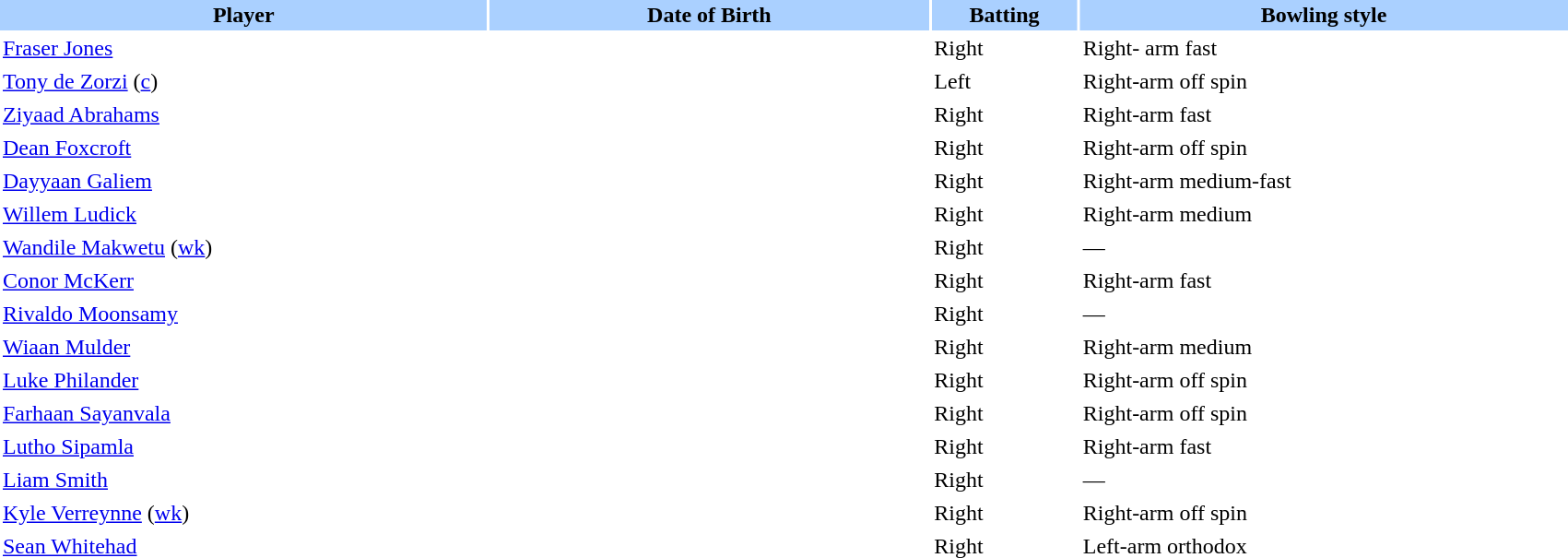<table border="0" cellspacing="2" cellpadding="2" style="width:90%;" border="3">
<tr style="background:#aad0ff;">
<th width=20%>Player</th>
<th width=18%>Date of Birth</th>
<th width=6%>Batting</th>
<th width=20%>Bowling style</th>
</tr>
<tr>
<td><a href='#'>Fraser Jones</a></td>
<td></td>
<td>Right</td>
<td>Right- arm fast</td>
</tr>
<tr>
<td><a href='#'>Tony de Zorzi</a> (<a href='#'>c</a>)</td>
<td></td>
<td>Left</td>
<td>Right-arm off spin</td>
</tr>
<tr>
<td><a href='#'>Ziyaad Abrahams</a></td>
<td></td>
<td>Right</td>
<td>Right-arm fast</td>
</tr>
<tr>
<td><a href='#'>Dean Foxcroft</a></td>
<td></td>
<td>Right</td>
<td>Right-arm off spin</td>
</tr>
<tr>
<td><a href='#'>Dayyaan Galiem</a></td>
<td></td>
<td>Right</td>
<td>Right-arm medium-fast</td>
</tr>
<tr>
<td><a href='#'>Willem Ludick</a></td>
<td></td>
<td>Right</td>
<td>Right-arm medium</td>
</tr>
<tr>
<td><a href='#'>Wandile Makwetu</a> (<a href='#'>wk</a>)</td>
<td></td>
<td>Right</td>
<td>—</td>
</tr>
<tr>
<td><a href='#'>Conor McKerr</a></td>
<td></td>
<td>Right</td>
<td>Right-arm fast</td>
</tr>
<tr>
<td><a href='#'>Rivaldo Moonsamy</a></td>
<td></td>
<td>Right</td>
<td>—</td>
</tr>
<tr>
<td><a href='#'>Wiaan Mulder</a></td>
<td></td>
<td>Right</td>
<td>Right-arm medium</td>
</tr>
<tr>
<td><a href='#'>Luke Philander</a></td>
<td></td>
<td>Right</td>
<td>Right-arm off spin</td>
</tr>
<tr>
<td><a href='#'>Farhaan Sayanvala</a></td>
<td></td>
<td>Right</td>
<td>Right-arm off spin</td>
</tr>
<tr>
<td><a href='#'>Lutho Sipamla</a></td>
<td></td>
<td>Right</td>
<td>Right-arm fast</td>
</tr>
<tr>
<td><a href='#'>Liam Smith</a></td>
<td></td>
<td>Right</td>
<td>—</td>
</tr>
<tr>
<td><a href='#'>Kyle Verreynne</a> (<a href='#'>wk</a>)</td>
<td></td>
<td>Right</td>
<td>Right-arm off spin</td>
</tr>
<tr>
<td><a href='#'>Sean Whitehad</a></td>
<td></td>
<td>Right</td>
<td>Left-arm orthodox</td>
</tr>
</table>
